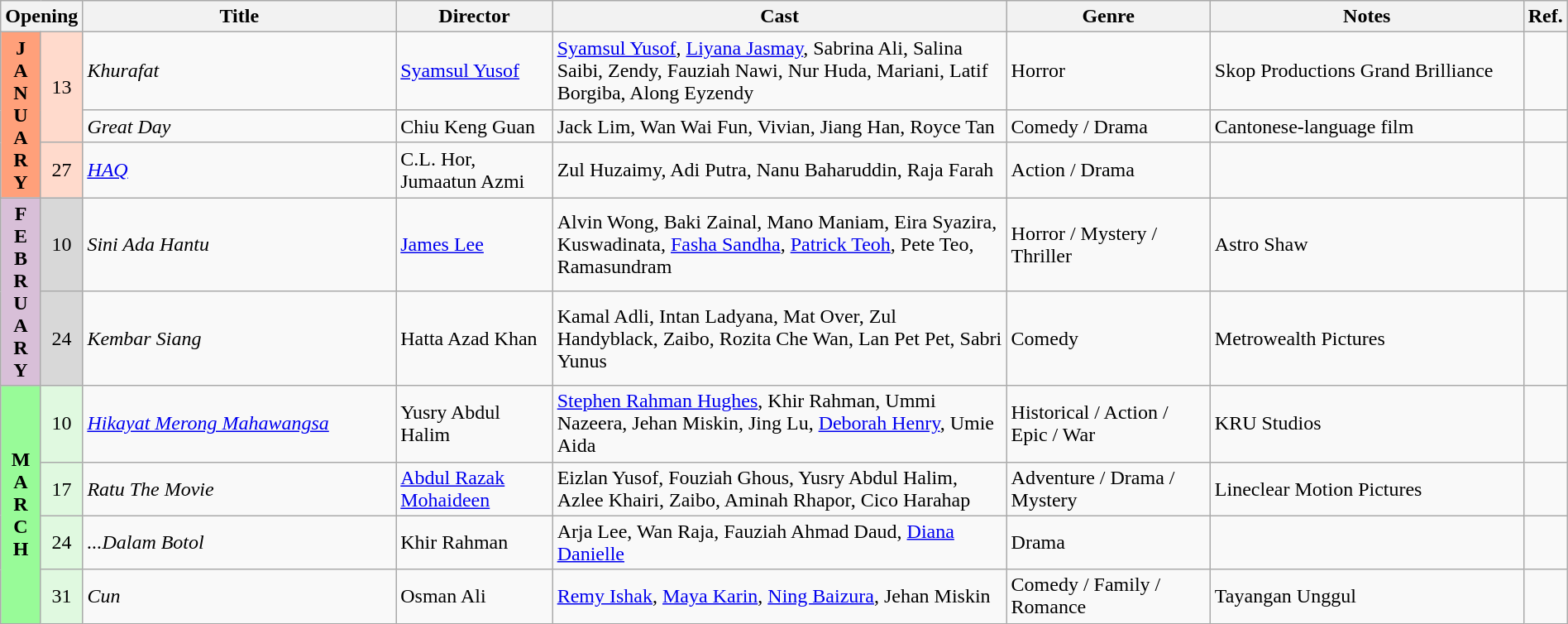<table class="wikitable" width="100%">
<tr>
<th colspan="2">Opening</th>
<th style="width:20%;">Title</th>
<th style="width:10%;">Director</th>
<th>Cast</th>
<th style="width:13%">Genre</th>
<th style="width:20%">Notes</th>
<th>Ref.</th>
</tr>
<tr>
<th rowspan="3" style="text-align:center; background:#ffa07a;">J<br>A<br>N<br>U<br>A<br>R<br>Y</th>
<td rowspan=2 style="text-align:center; background:#ffdacc;">13</td>
<td><em>Khurafat</em></td>
<td><a href='#'>Syamsul Yusof</a></td>
<td><a href='#'>Syamsul Yusof</a>, <a href='#'>Liyana Jasmay</a>, Sabrina Ali, Salina Saibi, Zendy, Fauziah Nawi, Nur Huda, Mariani, Latif Borgiba, Along Eyzendy</td>
<td>Horror</td>
<td>Skop Productions Grand Brilliance</td>
<td></td>
</tr>
<tr>
<td><em>Great Day</em></td>
<td>Chiu Keng Guan</td>
<td>Jack Lim, Wan Wai Fun, Vivian, Jiang Han, Royce Tan</td>
<td>Comedy / Drama</td>
<td>Cantonese-language film</td>
<td></td>
</tr>
<tr>
<td rowspan=1 style="text-align:center; background:#ffdacc;">27</td>
<td><em><a href='#'>HAQ</a></em></td>
<td>C.L. Hor, Jumaatun Azmi</td>
<td>Zul Huzaimy, Adi Putra, Nanu Baharuddin, Raja Farah</td>
<td>Action / Drama</td>
<td></td>
<td></td>
</tr>
<tr>
<th rowspan=2 style="text-align:center; background:thistle;">F<br>E<br>B<br>R<br>U<br>A<br>R<br>Y</th>
<td rowspan=1 style="text-align:center; background:#d8d8d8;">10</td>
<td><em>Sini Ada Hantu</em></td>
<td><a href='#'>James Lee</a></td>
<td>Alvin Wong, Baki Zainal, Mano Maniam, Eira Syazira, Kuswadinata, <a href='#'>Fasha Sandha</a>, <a href='#'>Patrick Teoh</a>, Pete Teo, Ramasundram</td>
<td>Horror / Mystery / Thriller</td>
<td>Astro Shaw</td>
<td></td>
</tr>
<tr>
<td rowspan=1 style="text-align:center; background:#d8d8d8;">24</td>
<td><em>Kembar Siang</em></td>
<td>Hatta Azad Khan</td>
<td>Kamal Adli, Intan Ladyana, Mat Over, Zul Handyblack, Zaibo, Rozita Che Wan, Lan Pet Pet, Sabri Yunus</td>
<td>Comedy</td>
<td>Metrowealth Pictures</td>
<td></td>
</tr>
<tr>
<th rowspan=4 style="text-align:center; background:#98fb98;">M<br>A<br>R<br>C<br>H</th>
<td rowspan=1 style="text-align:center; background:#e0f9e0;">10</td>
<td><em><a href='#'>Hikayat Merong Mahawangsa</a></em></td>
<td>Yusry Abdul Halim</td>
<td><a href='#'>Stephen Rahman Hughes</a>, Khir Rahman, Ummi Nazeera, Jehan Miskin, Jing Lu, <a href='#'>Deborah Henry</a>, Umie Aida</td>
<td>Historical / Action / Epic / War</td>
<td>KRU Studios</td>
<td></td>
</tr>
<tr>
<td rowspan=1 style="text-align:center; background:#e0f9e0;">17</td>
<td><em>Ratu The Movie</em></td>
<td><a href='#'>Abdul Razak Mohaideen</a></td>
<td>Eizlan Yusof, Fouziah Ghous, Yusry Abdul Halim, Azlee Khairi, Zaibo, Aminah Rhapor, Cico Harahap</td>
<td>Adventure / Drama / Mystery</td>
<td>Lineclear Motion Pictures</td>
<td></td>
</tr>
<tr>
<td rowspan=1 style="text-align:center; background:#e0f9e0;">24</td>
<td><em>...Dalam Botol</em></td>
<td>Khir Rahman</td>
<td>Arja Lee, Wan Raja, Fauziah Ahmad Daud, <a href='#'>Diana Danielle</a></td>
<td>Drama</td>
<td></td>
<td></td>
</tr>
<tr>
<td rowspan=1 style="text-align:center; background:#e0f9e0;">31</td>
<td><em>Cun</em></td>
<td>Osman Ali</td>
<td><a href='#'>Remy Ishak</a>, <a href='#'>Maya Karin</a>, <a href='#'>Ning Baizura</a>, Jehan Miskin</td>
<td>Comedy / Family / Romance</td>
<td>Tayangan Unggul</td>
<td></td>
</tr>
</table>
